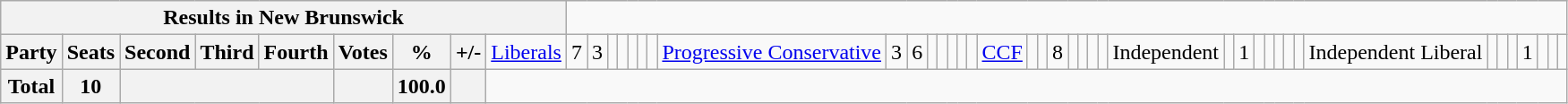<table class="wikitable">
<tr>
<th colspan=10>Results in New Brunswick</th>
</tr>
<tr>
<th colspan=2>Party</th>
<th>Seats</th>
<th>Second</th>
<th>Third</th>
<th>Fourth</th>
<th>Votes</th>
<th>%</th>
<th>+/-<br></th>
<td><a href='#'>Liberals</a></td>
<td align="right">7</td>
<td align="right">3</td>
<td align="right"></td>
<td align="right"></td>
<td align="right"></td>
<td align="right"></td>
<td align="right"><br></td>
<td><a href='#'>Progressive Conservative</a></td>
<td align="right">3</td>
<td align="right">6</td>
<td align="right"></td>
<td align="right"></td>
<td align="right"></td>
<td align="right"></td>
<td align="right"><br></td>
<td><a href='#'>CCF</a></td>
<td align="right"></td>
<td align="right"></td>
<td align="right">8</td>
<td align="right"></td>
<td align="right"></td>
<td align="right"></td>
<td align="right"><br></td>
<td>Independent</td>
<td align="right"></td>
<td align="right">1</td>
<td align="right"></td>
<td align="right"></td>
<td align="right"></td>
<td align="right"></td>
<td align="right"><br></td>
<td>Independent Liberal</td>
<td align="right"></td>
<td align="right"></td>
<td align="right"></td>
<td align="right">1</td>
<td align="right"></td>
<td align="right"></td>
<td align="right"></td>
</tr>
<tr>
<th colspan="2">Total</th>
<th>10</th>
<th colspan="3"></th>
<th></th>
<th>100.0</th>
<th></th>
</tr>
</table>
